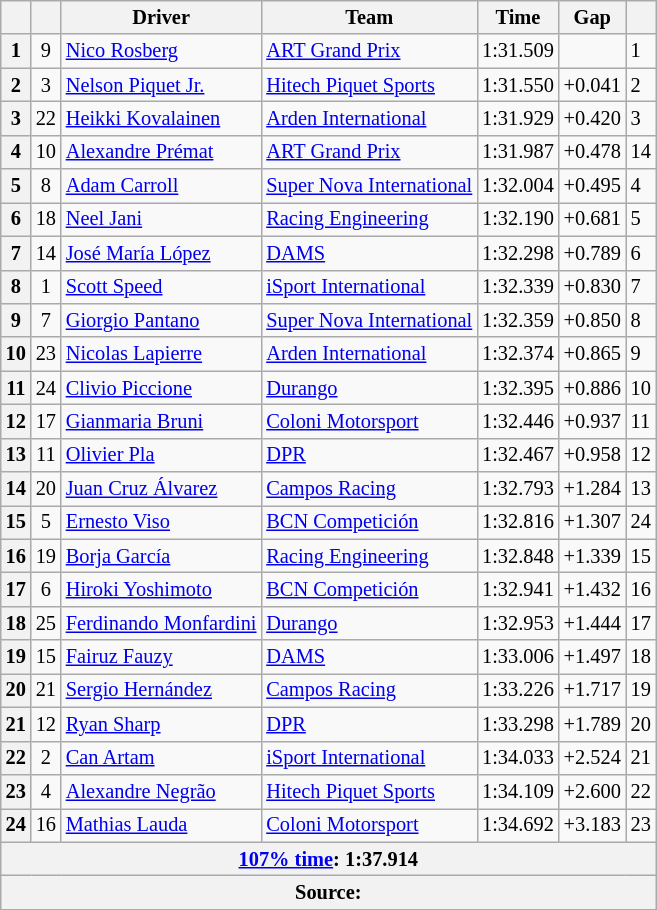<table class="wikitable" style="font-size:85%">
<tr>
<th></th>
<th></th>
<th>Driver</th>
<th>Team</th>
<th>Time</th>
<th>Gap</th>
<th></th>
</tr>
<tr>
<th>1</th>
<td align="center">9</td>
<td> <a href='#'>Nico Rosberg</a></td>
<td><a href='#'>ART Grand Prix</a></td>
<td>1:31.509</td>
<td></td>
<td>1</td>
</tr>
<tr>
<th>2</th>
<td align="center">3</td>
<td> <a href='#'>Nelson Piquet Jr.</a></td>
<td><a href='#'>Hitech Piquet Sports</a></td>
<td>1:31.550</td>
<td>+0.041</td>
<td>2</td>
</tr>
<tr>
<th>3</th>
<td align="center">22</td>
<td> <a href='#'>Heikki Kovalainen</a></td>
<td><a href='#'>Arden International</a></td>
<td>1:31.929</td>
<td>+0.420</td>
<td>3</td>
</tr>
<tr>
<th>4</th>
<td align="center">10</td>
<td> <a href='#'>Alexandre Prémat</a></td>
<td><a href='#'>ART Grand Prix</a></td>
<td>1:31.987</td>
<td>+0.478</td>
<td>14</td>
</tr>
<tr>
<th>5</th>
<td align="center">8</td>
<td> <a href='#'>Adam Carroll</a></td>
<td><a href='#'>Super Nova International</a></td>
<td>1:32.004</td>
<td>+0.495</td>
<td>4</td>
</tr>
<tr>
<th>6</th>
<td align="center">18</td>
<td> <a href='#'>Neel Jani</a></td>
<td><a href='#'>Racing Engineering</a></td>
<td>1:32.190</td>
<td>+0.681</td>
<td>5</td>
</tr>
<tr>
<th>7</th>
<td align="center">14</td>
<td> <a href='#'>José María López</a></td>
<td><a href='#'>DAMS</a></td>
<td>1:32.298</td>
<td>+0.789</td>
<td>6</td>
</tr>
<tr>
<th>8</th>
<td align="center">1</td>
<td> <a href='#'>Scott Speed</a></td>
<td><a href='#'>iSport International</a></td>
<td>1:32.339</td>
<td>+0.830</td>
<td>7</td>
</tr>
<tr>
<th>9</th>
<td align="center">7</td>
<td> <a href='#'>Giorgio Pantano</a></td>
<td><a href='#'>Super Nova International</a></td>
<td>1:32.359</td>
<td>+0.850</td>
<td>8</td>
</tr>
<tr>
<th>10</th>
<td align="center">23</td>
<td> <a href='#'>Nicolas Lapierre</a></td>
<td><a href='#'>Arden International</a></td>
<td>1:32.374</td>
<td>+0.865</td>
<td>9</td>
</tr>
<tr>
<th>11</th>
<td align="center">24</td>
<td> <a href='#'>Clivio Piccione</a></td>
<td><a href='#'>Durango</a></td>
<td>1:32.395</td>
<td>+0.886</td>
<td>10</td>
</tr>
<tr>
<th>12</th>
<td align="center">17</td>
<td> <a href='#'>Gianmaria Bruni</a></td>
<td><a href='#'>Coloni Motorsport</a></td>
<td>1:32.446</td>
<td>+0.937</td>
<td>11</td>
</tr>
<tr>
<th>13</th>
<td align="center">11</td>
<td> <a href='#'>Olivier Pla</a></td>
<td><a href='#'>DPR</a></td>
<td>1:32.467</td>
<td>+0.958</td>
<td>12</td>
</tr>
<tr>
<th>14</th>
<td align="center">20</td>
<td> <a href='#'>Juan Cruz Álvarez</a></td>
<td><a href='#'>Campos Racing</a></td>
<td>1:32.793</td>
<td>+1.284</td>
<td>13</td>
</tr>
<tr>
<th>15</th>
<td align="center">5</td>
<td> <a href='#'>Ernesto Viso</a></td>
<td><a href='#'>BCN Competición</a></td>
<td>1:32.816</td>
<td>+1.307</td>
<td>24</td>
</tr>
<tr>
<th>16</th>
<td align="center">19</td>
<td> <a href='#'>Borja García</a></td>
<td><a href='#'>Racing Engineering</a></td>
<td>1:32.848</td>
<td>+1.339</td>
<td>15</td>
</tr>
<tr>
<th>17</th>
<td align="center">6</td>
<td> <a href='#'>Hiroki Yoshimoto</a></td>
<td><a href='#'>BCN Competición</a></td>
<td>1:32.941</td>
<td>+1.432</td>
<td>16</td>
</tr>
<tr>
<th>18</th>
<td align="center">25</td>
<td> <a href='#'>Ferdinando Monfardini</a></td>
<td><a href='#'>Durango</a></td>
<td>1:32.953</td>
<td>+1.444</td>
<td>17</td>
</tr>
<tr>
<th>19</th>
<td align="center">15</td>
<td> <a href='#'>Fairuz Fauzy</a></td>
<td><a href='#'>DAMS</a></td>
<td>1:33.006</td>
<td>+1.497</td>
<td>18</td>
</tr>
<tr>
<th>20</th>
<td align="center">21</td>
<td> <a href='#'>Sergio Hernández</a></td>
<td><a href='#'>Campos Racing</a></td>
<td>1:33.226</td>
<td>+1.717</td>
<td>19</td>
</tr>
<tr>
<th>21</th>
<td align="center">12</td>
<td> <a href='#'>Ryan Sharp</a></td>
<td><a href='#'>DPR</a></td>
<td>1:33.298</td>
<td>+1.789</td>
<td>20</td>
</tr>
<tr>
<th>22</th>
<td align="center">2</td>
<td> <a href='#'>Can Artam</a></td>
<td><a href='#'>iSport International</a></td>
<td>1:34.033</td>
<td>+2.524</td>
<td>21</td>
</tr>
<tr>
<th>23</th>
<td align="center">4</td>
<td> <a href='#'>Alexandre Negrão</a></td>
<td><a href='#'>Hitech Piquet Sports</a></td>
<td>1:34.109</td>
<td>+2.600</td>
<td>22</td>
</tr>
<tr>
<th>24</th>
<td align="center">16</td>
<td> <a href='#'>Mathias Lauda</a></td>
<td><a href='#'>Coloni Motorsport</a></td>
<td>1:34.692</td>
<td>+3.183</td>
<td>23</td>
</tr>
<tr>
<th colspan="7"><a href='#'>107% time</a>: 1:37.914</th>
</tr>
<tr>
<th colspan="7">Source:</th>
</tr>
<tr>
</tr>
</table>
